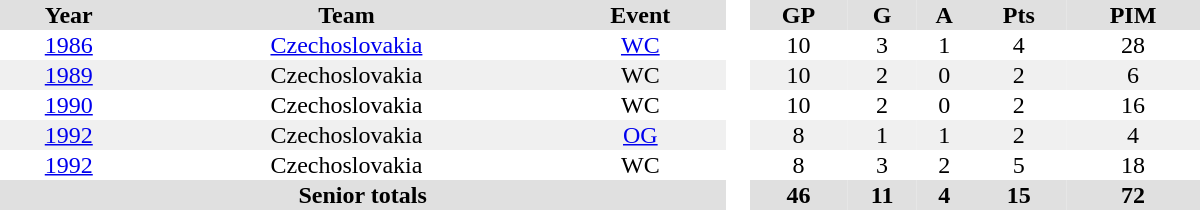<table border="0" cellpadding="1" cellspacing="0" style="text-align:center; width:50em">
<tr ALIGN="center" bgcolor="#e0e0e0">
<th>Year</th>
<th>Team</th>
<th>Event</th>
<th rowspan="99" bgcolor="#ffffff"> </th>
<th>GP</th>
<th>G</th>
<th>A</th>
<th>Pts</th>
<th>PIM</th>
</tr>
<tr>
<td><a href='#'>1986</a></td>
<td><a href='#'>Czechoslovakia</a></td>
<td><a href='#'>WC</a></td>
<td>10</td>
<td>3</td>
<td>1</td>
<td>4</td>
<td>28</td>
</tr>
<tr bgcolor="#f0f0f0">
<td><a href='#'>1989</a></td>
<td>Czechoslovakia</td>
<td>WC</td>
<td>10</td>
<td>2</td>
<td>0</td>
<td>2</td>
<td>6</td>
</tr>
<tr>
<td><a href='#'>1990</a></td>
<td>Czechoslovakia</td>
<td>WC</td>
<td>10</td>
<td>2</td>
<td>0</td>
<td>2</td>
<td>16</td>
</tr>
<tr bgcolor="#f0f0f0">
<td><a href='#'>1992</a></td>
<td>Czechoslovakia</td>
<td><a href='#'>OG</a></td>
<td>8</td>
<td>1</td>
<td>1</td>
<td>2</td>
<td>4</td>
</tr>
<tr>
<td><a href='#'>1992</a></td>
<td>Czechoslovakia</td>
<td>WC</td>
<td>8</td>
<td>3</td>
<td>2</td>
<td>5</td>
<td>18</td>
</tr>
<tr bgcolor="#e0e0e0">
<th colspan=3>Senior totals</th>
<th>46</th>
<th>11</th>
<th>4</th>
<th>15</th>
<th>72</th>
</tr>
</table>
